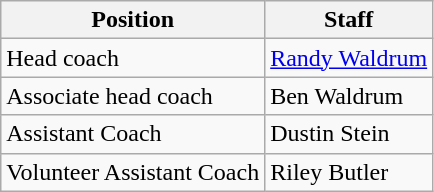<table class="wikitable">
<tr>
<th>Position</th>
<th>Staff</th>
</tr>
<tr>
<td>Head coach</td>
<td><a href='#'>Randy Waldrum</a></td>
</tr>
<tr>
<td>Associate head coach</td>
<td>Ben Waldrum</td>
</tr>
<tr>
<td>Assistant Coach</td>
<td>Dustin Stein</td>
</tr>
<tr>
<td>Volunteer Assistant Coach</td>
<td>Riley Butler</td>
</tr>
</table>
